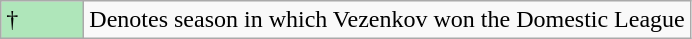<table class="wikitable">
<tr>
<td style="background:#AFE6BA; width:3em;">†</td>
<td>Denotes season in which Vezenkov won the Domestic League</td>
</tr>
</table>
